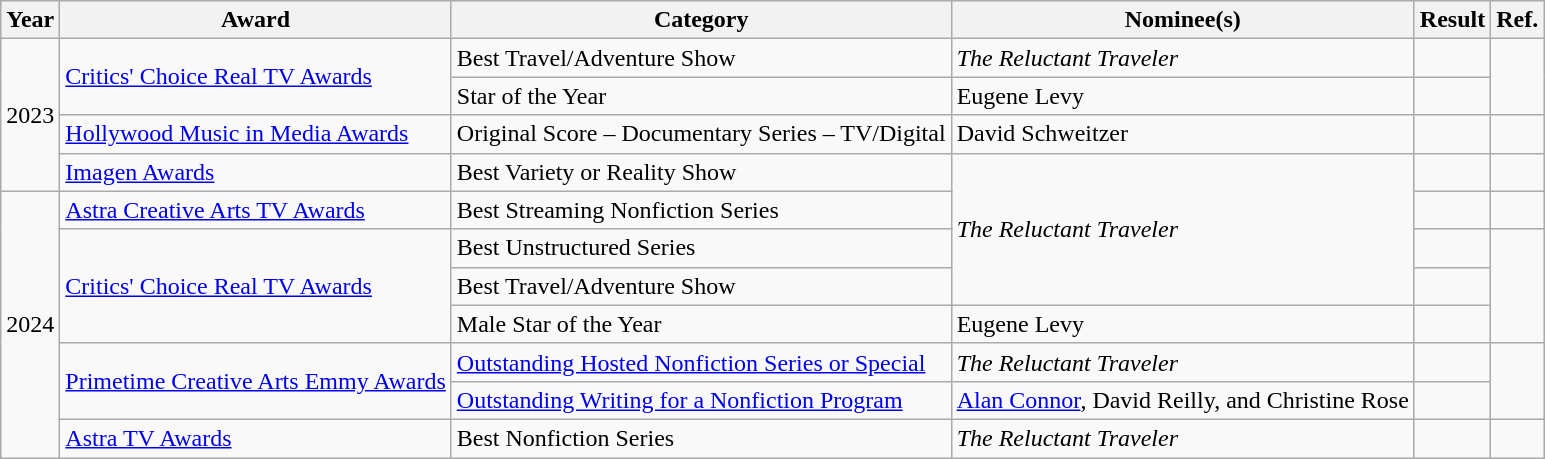<table class="wikitable">
<tr>
<th>Year</th>
<th>Award</th>
<th>Category</th>
<th>Nominee(s)</th>
<th>Result</th>
<th>Ref.</th>
</tr>
<tr>
<td rowspan="4">2023</td>
<td rowspan="2"><a href='#'>Critics' Choice Real TV Awards</a></td>
<td>Best Travel/Adventure Show</td>
<td><em>The Reluctant Traveler</em></td>
<td></td>
<td rowspan="2" style="text-align:center;"></td>
</tr>
<tr>
<td>Star of the Year</td>
<td>Eugene Levy</td>
<td></td>
</tr>
<tr>
<td><a href='#'>Hollywood Music in Media Awards</a></td>
<td>Original Score – Documentary Series – TV/Digital</td>
<td>David Schweitzer</td>
<td></td>
<td style="text-align:center;"></td>
</tr>
<tr>
<td><a href='#'>Imagen Awards</a></td>
<td>Best Variety or Reality Show</td>
<td rowspan="4"><em>The Reluctant Traveler</em></td>
<td></td>
<td style="text-align:center;"></td>
</tr>
<tr>
<td rowspan="7">2024</td>
<td><a href='#'>Astra Creative Arts TV Awards</a></td>
<td>Best Streaming Nonfiction Series</td>
<td></td>
<td style="text-align:center;"></td>
</tr>
<tr>
<td rowspan="3"><a href='#'>Critics' Choice Real TV Awards</a></td>
<td>Best Unstructured Series</td>
<td></td>
<td rowspan="3" style="text-align:center;"></td>
</tr>
<tr>
<td>Best Travel/Adventure Show</td>
<td></td>
</tr>
<tr>
<td>Male Star of the Year</td>
<td>Eugene Levy</td>
<td></td>
</tr>
<tr>
<td rowspan="2"><a href='#'>Primetime Creative Arts Emmy Awards</a></td>
<td><a href='#'>Outstanding Hosted Nonfiction Series or Special</a></td>
<td><em>The Reluctant Traveler</em></td>
<td></td>
<td rowspan="2" style="text-align:center;"></td>
</tr>
<tr>
<td><a href='#'>Outstanding Writing for a Nonfiction Program</a></td>
<td><a href='#'>Alan Connor</a>, David Reilly, and Christine Rose </td>
<td></td>
</tr>
<tr>
<td><a href='#'>Astra TV Awards</a></td>
<td>Best Nonfiction Series</td>
<td><em>The Reluctant Traveler</em></td>
<td></td>
<td style="text-align:center;"></td>
</tr>
</table>
